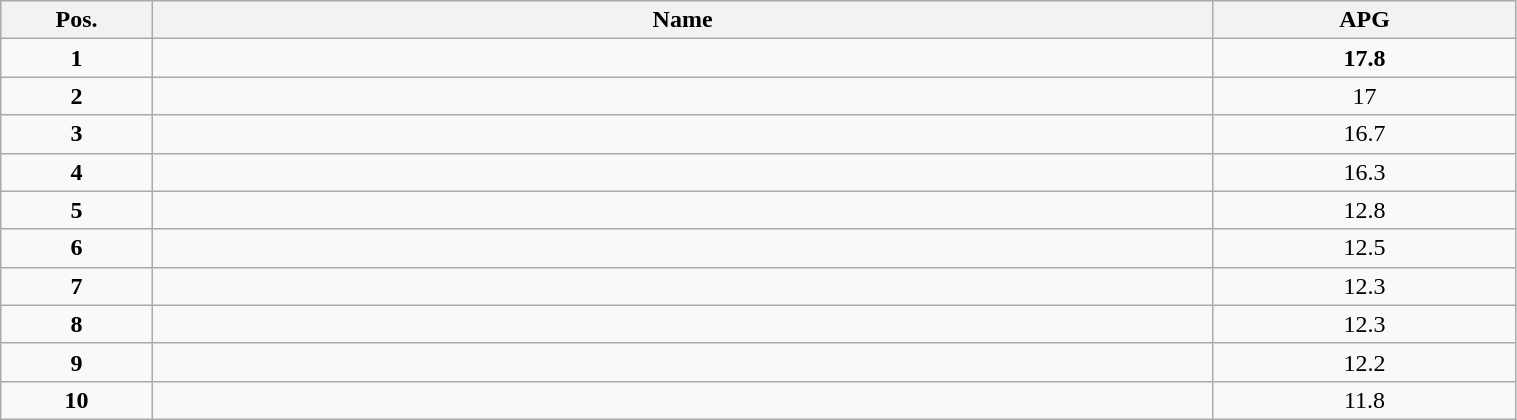<table class="wikitable" style="width:80%;">
<tr>
<th style="width:10%;">Pos.</th>
<th style="width:70%;">Name</th>
<th style="width:20%;">APG</th>
</tr>
<tr>
<td align=center><strong>1</strong></td>
<td><strong></strong></td>
<td align=center><strong>17.8</strong></td>
</tr>
<tr>
<td align=center><strong>2</strong></td>
<td></td>
<td align=center>17</td>
</tr>
<tr>
<td align=center><strong>3</strong></td>
<td></td>
<td align=center>16.7</td>
</tr>
<tr>
<td align=center><strong>4</strong></td>
<td></td>
<td align=center>16.3</td>
</tr>
<tr>
<td align=center><strong>5</strong></td>
<td></td>
<td align=center>12.8</td>
</tr>
<tr>
<td align=center><strong>6</strong></td>
<td></td>
<td align=center>12.5</td>
</tr>
<tr>
<td align=center><strong>7</strong></td>
<td></td>
<td align=center>12.3</td>
</tr>
<tr>
<td align=center><strong>8</strong></td>
<td></td>
<td align=center>12.3</td>
</tr>
<tr>
<td align=center><strong>9</strong></td>
<td></td>
<td align=center>12.2</td>
</tr>
<tr>
<td align=center><strong>10</strong></td>
<td></td>
<td align=center>11.8</td>
</tr>
</table>
